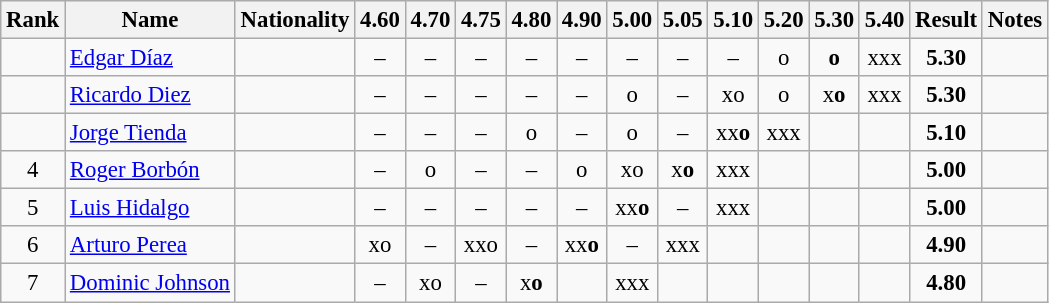<table class="wikitable sortable" style="text-align:center;font-size:95%">
<tr>
<th>Rank</th>
<th>Name</th>
<th>Nationality</th>
<th>4.60</th>
<th>4.70</th>
<th>4.75</th>
<th>4.80</th>
<th>4.90</th>
<th>5.00</th>
<th>5.05</th>
<th>5.10</th>
<th>5.20</th>
<th>5.30</th>
<th>5.40</th>
<th>Result</th>
<th>Notes</th>
</tr>
<tr>
<td></td>
<td align=left><a href='#'>Edgar Díaz</a></td>
<td align=left></td>
<td>–</td>
<td>–</td>
<td>–</td>
<td>–</td>
<td>–</td>
<td>–</td>
<td>–</td>
<td>–</td>
<td>o</td>
<td><strong>o</strong></td>
<td>xxx</td>
<td><strong>5.30</strong></td>
<td></td>
</tr>
<tr>
<td></td>
<td align=left><a href='#'>Ricardo Diez</a></td>
<td align=left></td>
<td>–</td>
<td>–</td>
<td>–</td>
<td>–</td>
<td>–</td>
<td>o</td>
<td>–</td>
<td>xo</td>
<td>o</td>
<td>x<strong>o</strong></td>
<td>xxx</td>
<td><strong>5.30</strong></td>
<td></td>
</tr>
<tr>
<td></td>
<td align=left><a href='#'>Jorge Tienda</a></td>
<td align=left></td>
<td>–</td>
<td>–</td>
<td>–</td>
<td>o</td>
<td>–</td>
<td>o</td>
<td>–</td>
<td>xx<strong>o</strong></td>
<td>xxx</td>
<td></td>
<td></td>
<td><strong>5.10</strong></td>
<td></td>
</tr>
<tr>
<td>4</td>
<td align=left><a href='#'>Roger Borbón</a></td>
<td align=left></td>
<td>–</td>
<td>o</td>
<td>–</td>
<td>–</td>
<td>o</td>
<td>xo</td>
<td>x<strong>o</strong></td>
<td>xxx</td>
<td></td>
<td></td>
<td></td>
<td><strong>5.00</strong></td>
<td></td>
</tr>
<tr>
<td>5</td>
<td align=left><a href='#'>Luis Hidalgo</a></td>
<td align=left></td>
<td>–</td>
<td>–</td>
<td>–</td>
<td>–</td>
<td>–</td>
<td>xx<strong>o</strong></td>
<td>–</td>
<td>xxx</td>
<td></td>
<td></td>
<td></td>
<td><strong>5.00</strong></td>
<td></td>
</tr>
<tr>
<td>6</td>
<td align=left><a href='#'>Arturo Perea</a></td>
<td align=left></td>
<td>xo</td>
<td>–</td>
<td>xxo</td>
<td>–</td>
<td>xx<strong>o</strong></td>
<td>–</td>
<td>xxx</td>
<td></td>
<td></td>
<td></td>
<td></td>
<td><strong>4.90</strong></td>
<td></td>
</tr>
<tr>
<td>7</td>
<td align=left><a href='#'>Dominic Johnson</a></td>
<td align=left></td>
<td>–</td>
<td>xo</td>
<td>–</td>
<td>x<strong>o</strong></td>
<td></td>
<td>xxx</td>
<td></td>
<td></td>
<td></td>
<td></td>
<td></td>
<td><strong>4.80</strong></td>
<td></td>
</tr>
</table>
